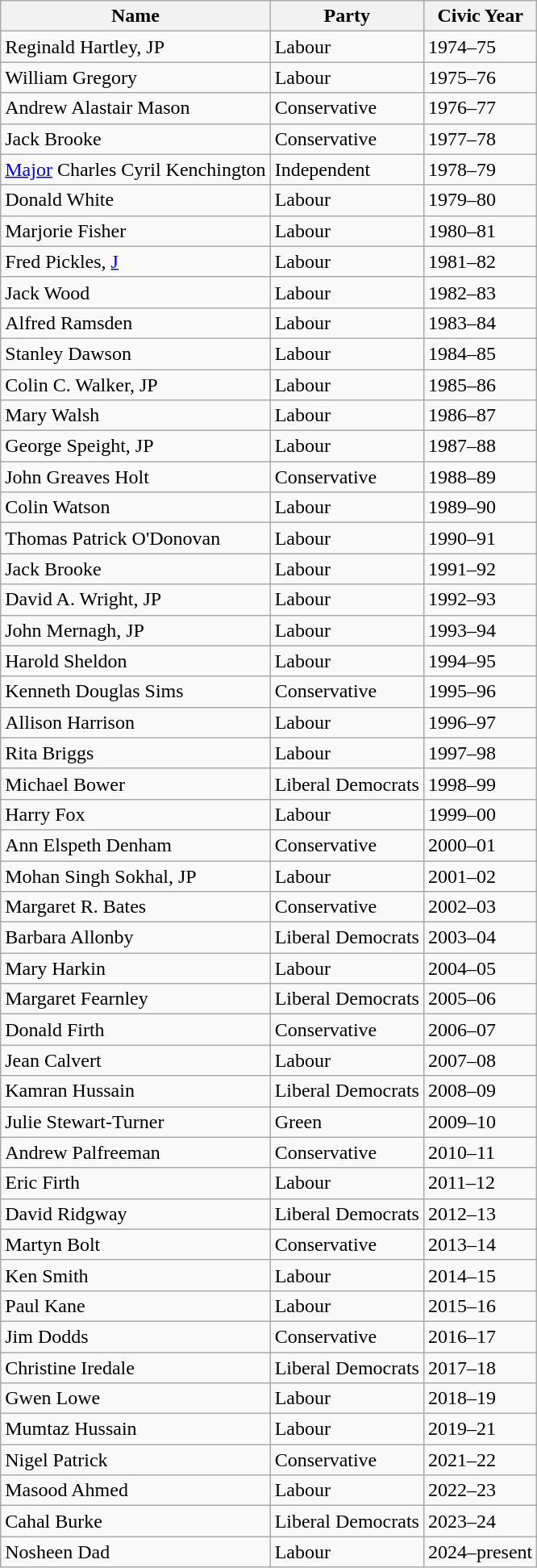<table class="wikitable">
<tr>
<th>Name</th>
<th>Party</th>
<th>Civic Year</th>
</tr>
<tr>
<td>Reginald Hartley, JP</td>
<td>Labour</td>
<td>1974–75</td>
</tr>
<tr>
<td>William Gregory</td>
<td>Labour</td>
<td>1975–76</td>
</tr>
<tr>
<td>Andrew Alastair Mason</td>
<td>Conservative</td>
<td>1976–77</td>
</tr>
<tr>
<td>Jack Brooke</td>
<td>Conservative</td>
<td>1977–78</td>
</tr>
<tr>
<td><a href='#'>Major</a> Charles Cyril Kenchington</td>
<td>Independent</td>
<td>1978–79</td>
</tr>
<tr>
<td>Donald White</td>
<td>Labour</td>
<td>1979–80</td>
</tr>
<tr>
<td>Marjorie Fisher</td>
<td>Labour</td>
<td>1980–81</td>
</tr>
<tr>
<td>Fred Pickles, <a href='#'>J</a></td>
<td>Labour</td>
<td>1981–82</td>
</tr>
<tr>
<td>Jack Wood</td>
<td>Labour</td>
<td>1982–83</td>
</tr>
<tr>
<td>Alfred Ramsden</td>
<td>Labour</td>
<td>1983–84</td>
</tr>
<tr>
<td>Stanley Dawson</td>
<td>Labour</td>
<td>1984–85</td>
</tr>
<tr>
<td>Colin C. Walker, JP</td>
<td>Labour</td>
<td>1985–86</td>
</tr>
<tr>
<td>Mary Walsh</td>
<td>Labour</td>
<td>1986–87</td>
</tr>
<tr>
<td>George Speight, JP</td>
<td>Labour</td>
<td>1987–88</td>
</tr>
<tr>
<td>John Greaves Holt</td>
<td>Conservative</td>
<td>1988–89</td>
</tr>
<tr>
<td>Colin Watson</td>
<td>Labour</td>
<td>1989–90</td>
</tr>
<tr>
<td>Thomas Patrick O'Donovan</td>
<td>Labour</td>
<td>1990–91</td>
</tr>
<tr>
<td>Jack Brooke</td>
<td>Labour</td>
<td>1991–92</td>
</tr>
<tr>
<td>David A. Wright,  JP</td>
<td>Labour</td>
<td>1992–93</td>
</tr>
<tr>
<td>John Mernagh, JP</td>
<td>Labour</td>
<td>1993–94</td>
</tr>
<tr>
<td>Harold Sheldon</td>
<td>Labour</td>
<td>1994–95</td>
</tr>
<tr>
<td>Kenneth Douglas Sims</td>
<td>Conservative</td>
<td>1995–96</td>
</tr>
<tr>
<td>Allison Harrison</td>
<td>Labour</td>
<td>1996–97</td>
</tr>
<tr>
<td>Rita Briggs</td>
<td>Labour</td>
<td>1997–98</td>
</tr>
<tr>
<td>Michael Bower</td>
<td>Liberal Democrats</td>
<td>1998–99</td>
</tr>
<tr>
<td>Harry Fox</td>
<td>Labour</td>
<td>1999–00</td>
</tr>
<tr>
<td>Ann Elspeth Denham</td>
<td>Conservative</td>
<td>2000–01</td>
</tr>
<tr>
<td>Mohan Singh Sokhal, JP</td>
<td>Labour</td>
<td>2001–02</td>
</tr>
<tr>
<td>Margaret R. Bates</td>
<td>Conservative</td>
<td>2002–03</td>
</tr>
<tr>
<td>Barbara Allonby</td>
<td>Liberal Democrats</td>
<td>2003–04</td>
</tr>
<tr>
<td>Mary Harkin</td>
<td>Labour</td>
<td>2004–05</td>
</tr>
<tr>
<td>Margaret Fearnley</td>
<td>Liberal Democrats</td>
<td>2005–06</td>
</tr>
<tr>
<td>Donald Firth</td>
<td>Conservative</td>
<td>2006–07</td>
</tr>
<tr>
<td>Jean Calvert</td>
<td>Labour</td>
<td>2007–08</td>
</tr>
<tr>
<td>Kamran Hussain</td>
<td>Liberal Democrats</td>
<td>2008–09</td>
</tr>
<tr>
<td>Julie Stewart-Turner</td>
<td>Green</td>
<td>2009–10</td>
</tr>
<tr>
<td>Andrew Palfreeman</td>
<td>Conservative</td>
<td>2010–11</td>
</tr>
<tr>
<td>Eric Firth</td>
<td>Labour</td>
<td>2011–12</td>
</tr>
<tr>
<td>David Ridgway</td>
<td>Liberal Democrats</td>
<td>2012–13</td>
</tr>
<tr>
<td>Martyn Bolt</td>
<td>Conservative</td>
<td>2013–14</td>
</tr>
<tr>
<td>Ken Smith</td>
<td>Labour</td>
<td>2014–15</td>
</tr>
<tr>
<td>Paul Kane</td>
<td>Labour</td>
<td>2015–16</td>
</tr>
<tr>
<td>Jim Dodds</td>
<td>Conservative</td>
<td>2016–17</td>
</tr>
<tr>
<td>Christine Iredale</td>
<td>Liberal Democrats</td>
<td>2017–18</td>
</tr>
<tr>
<td>Gwen Lowe</td>
<td>Labour</td>
<td>2018–19</td>
</tr>
<tr>
<td>Mumtaz Hussain</td>
<td>Labour</td>
<td>2019–21</td>
</tr>
<tr>
<td>Nigel Patrick</td>
<td>Conservative</td>
<td>2021–22</td>
</tr>
<tr>
<td>Masood Ahmed</td>
<td>Labour</td>
<td>2022–23</td>
</tr>
<tr>
<td>Cahal Burke</td>
<td>Liberal Democrats</td>
<td>2023–24</td>
</tr>
<tr>
<td>Nosheen Dad</td>
<td>Labour</td>
<td>2024–present</td>
</tr>
</table>
